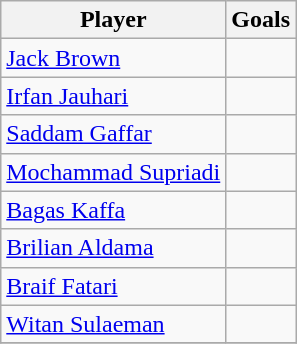<table class="wikitable sortable" style="text-align: left;">
<tr>
<th>Player</th>
<th>Goals</th>
</tr>
<tr>
<td><a href='#'>Jack Brown</a></td>
<td></td>
</tr>
<tr>
<td><a href='#'>Irfan Jauhari</a></td>
<td></td>
</tr>
<tr>
<td><a href='#'>Saddam Gaffar</a></td>
<td></td>
</tr>
<tr>
<td><a href='#'>Mochammad Supriadi</a></td>
<td></td>
</tr>
<tr>
<td><a href='#'>Bagas Kaffa</a></td>
<td></td>
</tr>
<tr>
<td><a href='#'>Brilian Aldama</a></td>
<td></td>
</tr>
<tr>
<td><a href='#'>Braif Fatari</a></td>
<td></td>
</tr>
<tr>
<td><a href='#'>Witan Sulaeman</a></td>
<td></td>
</tr>
<tr>
</tr>
</table>
